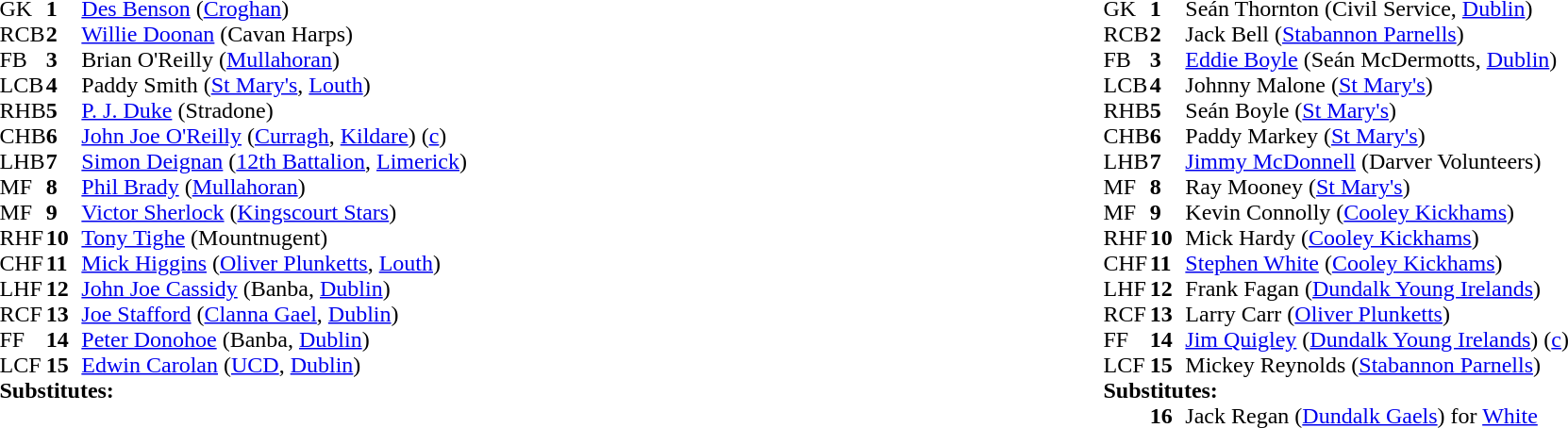<table style="width:100%;">
<tr>
<td style="vertical-align:top; width:50%"><br><table cellspacing="0" cellpadding="0">
<tr>
<th width="25"></th>
<th width="25"></th>
</tr>
<tr>
<td>GK</td>
<td><strong>1</strong></td>
<td><a href='#'>Des Benson</a> (<a href='#'>Croghan</a>)</td>
</tr>
<tr>
<td>RCB</td>
<td><strong>2</strong></td>
<td><a href='#'>Willie Doonan</a> (Cavan Harps)</td>
</tr>
<tr>
<td>FB</td>
<td><strong>3</strong></td>
<td>Brian O'Reilly (<a href='#'>Mullahoran</a>)</td>
</tr>
<tr>
<td>LCB</td>
<td><strong>4</strong></td>
<td>Paddy Smith (<a href='#'>St Mary's</a>, <a href='#'>Louth</a>)</td>
</tr>
<tr>
<td>RHB</td>
<td><strong>5</strong></td>
<td><a href='#'>P. J. Duke</a> (Stradone)</td>
</tr>
<tr>
<td>CHB</td>
<td><strong>6</strong></td>
<td><a href='#'>John Joe O'Reilly</a> (<a href='#'>Curragh</a>, <a href='#'>Kildare</a>) (<a href='#'>c</a>)</td>
</tr>
<tr>
<td>LHB</td>
<td><strong>7</strong></td>
<td><a href='#'>Simon Deignan</a> (<a href='#'>12th Battalion</a>, <a href='#'>Limerick</a>)</td>
</tr>
<tr>
<td>MF</td>
<td><strong>8</strong></td>
<td><a href='#'>Phil Brady</a> (<a href='#'>Mullahoran</a>)</td>
</tr>
<tr>
<td>MF</td>
<td><strong>9</strong></td>
<td><a href='#'>Victor Sherlock</a> (<a href='#'>Kingscourt Stars</a>)</td>
</tr>
<tr>
<td>RHF</td>
<td><strong>10</strong></td>
<td><a href='#'>Tony Tighe</a> (Mountnugent)</td>
</tr>
<tr>
<td>CHF</td>
<td><strong>11</strong></td>
<td><a href='#'>Mick Higgins</a> (<a href='#'>Oliver Plunketts</a>, <a href='#'>Louth</a>)</td>
</tr>
<tr>
<td>LHF</td>
<td><strong>12</strong></td>
<td><a href='#'>John Joe Cassidy</a> (Banba, <a href='#'>Dublin</a>)</td>
</tr>
<tr>
<td>RCF</td>
<td><strong>13</strong></td>
<td><a href='#'>Joe Stafford</a> (<a href='#'>Clanna Gael</a>, <a href='#'>Dublin</a>)</td>
</tr>
<tr>
<td>FF</td>
<td><strong>14</strong></td>
<td><a href='#'>Peter Donohoe</a> (Banba, <a href='#'>Dublin</a>)</td>
</tr>
<tr>
<td>LCF</td>
<td><strong>15</strong></td>
<td><a href='#'>Edwin Carolan</a> (<a href='#'>UCD</a>, <a href='#'>Dublin</a>)</td>
</tr>
<tr>
<td colspan=3><strong>Substitutes:</strong></td>
</tr>
<tr>
</tr>
</table>
</td>
<td style="vertical-align:top; width:50%"><br><table cellspacing="0" cellpadding="0" style="margin:auto">
<tr>
<th width="25"></th>
<th width="25"></th>
</tr>
<tr>
<td>GK</td>
<td><strong>1</strong></td>
<td>Seán Thornton (Civil Service, <a href='#'>Dublin</a>)</td>
</tr>
<tr>
<td>RCB</td>
<td><strong>2</strong></td>
<td>Jack Bell (<a href='#'>Stabannon Parnells</a>)</td>
</tr>
<tr>
<td>FB</td>
<td><strong>3</strong></td>
<td><a href='#'>Eddie Boyle</a> (Seán McDermotts, <a href='#'>Dublin</a>)</td>
</tr>
<tr>
<td>LCB</td>
<td><strong>4</strong></td>
<td>Johnny Malone (<a href='#'>St Mary's</a>)</td>
</tr>
<tr>
<td>RHB</td>
<td><strong>5</strong></td>
<td>Seán Boyle (<a href='#'>St Mary's</a>)</td>
</tr>
<tr>
<td>CHB</td>
<td><strong>6</strong></td>
<td>Paddy Markey (<a href='#'>St Mary's</a>)</td>
</tr>
<tr>
<td>LHB</td>
<td><strong>7</strong></td>
<td><a href='#'>Jimmy McDonnell</a> (Darver Volunteers)</td>
</tr>
<tr>
<td>MF</td>
<td><strong>8</strong></td>
<td>Ray Mooney (<a href='#'>St Mary's</a>)</td>
</tr>
<tr>
<td>MF</td>
<td><strong>9</strong></td>
<td>Kevin Connolly (<a href='#'>Cooley Kickhams</a>)</td>
</tr>
<tr>
<td>RHF</td>
<td><strong>10</strong></td>
<td>Mick Hardy (<a href='#'>Cooley Kickhams</a>)</td>
</tr>
<tr>
<td>CHF</td>
<td><strong>11</strong></td>
<td><a href='#'>Stephen White</a> (<a href='#'>Cooley Kickhams</a>)</td>
</tr>
<tr>
<td>LHF</td>
<td><strong>12</strong></td>
<td>Frank Fagan (<a href='#'>Dundalk Young Irelands</a>)</td>
</tr>
<tr>
<td>RCF</td>
<td><strong>13</strong></td>
<td>Larry Carr (<a href='#'>Oliver Plunketts</a>)</td>
</tr>
<tr>
<td>FF</td>
<td><strong>14</strong></td>
<td><a href='#'>Jim Quigley</a> (<a href='#'>Dundalk Young Irelands</a>) (<a href='#'>c</a>)</td>
</tr>
<tr>
<td>LCF</td>
<td><strong>15</strong></td>
<td>Mickey Reynolds (<a href='#'>Stabannon Parnells</a>)</td>
</tr>
<tr>
<td colspan=3><strong>Substitutes:</strong></td>
</tr>
<tr>
<td></td>
<td><strong>16</strong></td>
<td>Jack Regan (<a href='#'>Dundalk Gaels</a>) for <a href='#'>White</a></td>
</tr>
</table>
</td>
</tr>
<tr>
</tr>
</table>
